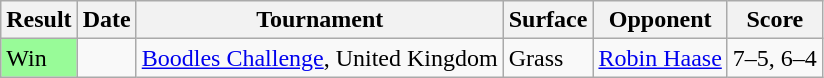<table class="sortable wikitable">
<tr>
<th>Result</th>
<th>Date</th>
<th>Tournament</th>
<th>Surface</th>
<th>Opponent</th>
<th class="unsortable">Score</th>
</tr>
<tr>
<td style="background:#98fb98;">Win</td>
<td><a href='#'></a></td>
<td><a href='#'>Boodles Challenge</a>, United Kingdom</td>
<td>Grass</td>
<td> <a href='#'>Robin Haase</a></td>
<td>7–5, 6–4</td>
</tr>
</table>
